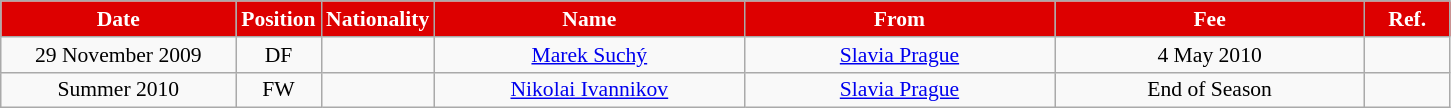<table class="wikitable"  style="text-align:center; font-size:90%; ">
<tr>
<th style="background:#DD0000; color:white; width:150px;">Date</th>
<th style="background:#DD0000; color:white; width:50px;">Position</th>
<th style="background:#DD0000; color:white; width:50px;">Nationality</th>
<th style="background:#DD0000; color:white; width:200px;">Name</th>
<th style="background:#DD0000; color:white; width:200px;">From</th>
<th style="background:#DD0000; color:white; width:200px;">Fee</th>
<th style="background:#DD0000; color:white; width:50px;">Ref.</th>
</tr>
<tr>
<td>29 November 2009</td>
<td>DF</td>
<td></td>
<td><a href='#'>Marek Suchý</a></td>
<td><a href='#'>Slavia Prague</a></td>
<td>4 May 2010</td>
<td></td>
</tr>
<tr>
<td>Summer 2010</td>
<td>FW</td>
<td></td>
<td><a href='#'>Nikolai Ivannikov</a></td>
<td><a href='#'>Slavia Prague</a></td>
<td>End of Season</td>
<td></td>
</tr>
</table>
